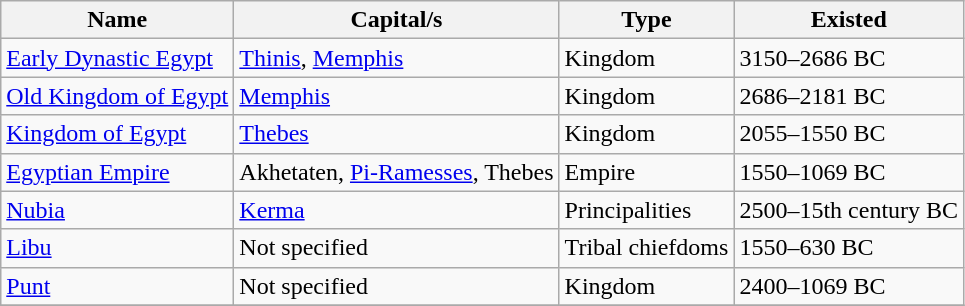<table class="wikitable sortable" border="1">
<tr>
<th>Name</th>
<th>Capital/s</th>
<th>Type</th>
<th>Existed</th>
</tr>
<tr>
<td><a href='#'>Early Dynastic Egypt</a></td>
<td><a href='#'>Thinis</a>, <a href='#'>Memphis</a></td>
<td>Kingdom</td>
<td>3150–2686 BC</td>
</tr>
<tr>
<td><a href='#'>Old Kingdom of Egypt</a></td>
<td><a href='#'>Memphis</a></td>
<td>Kingdom</td>
<td>2686–2181 BC</td>
</tr>
<tr>
<td><a href='#'>Kingdom of Egypt</a></td>
<td><a href='#'>Thebes</a></td>
<td>Kingdom</td>
<td>2055–1550 BC</td>
</tr>
<tr>
<td><a href='#'>Egyptian Empire</a></td>
<td>Akhetaten, <a href='#'>Pi-Ramesses</a>, Thebes</td>
<td>Empire</td>
<td>1550–1069 BC</td>
</tr>
<tr>
<td><a href='#'>Nubia</a></td>
<td><a href='#'>Kerma</a></td>
<td>Principalities</td>
<td>2500–15th century BC</td>
</tr>
<tr>
<td><a href='#'>Libu</a></td>
<td>Not specified</td>
<td>Tribal chiefdoms</td>
<td>1550–630 BC</td>
</tr>
<tr>
<td><a href='#'>Punt</a></td>
<td>Not specified</td>
<td>Kingdom</td>
<td>2400–1069 BC</td>
</tr>
<tr>
</tr>
</table>
